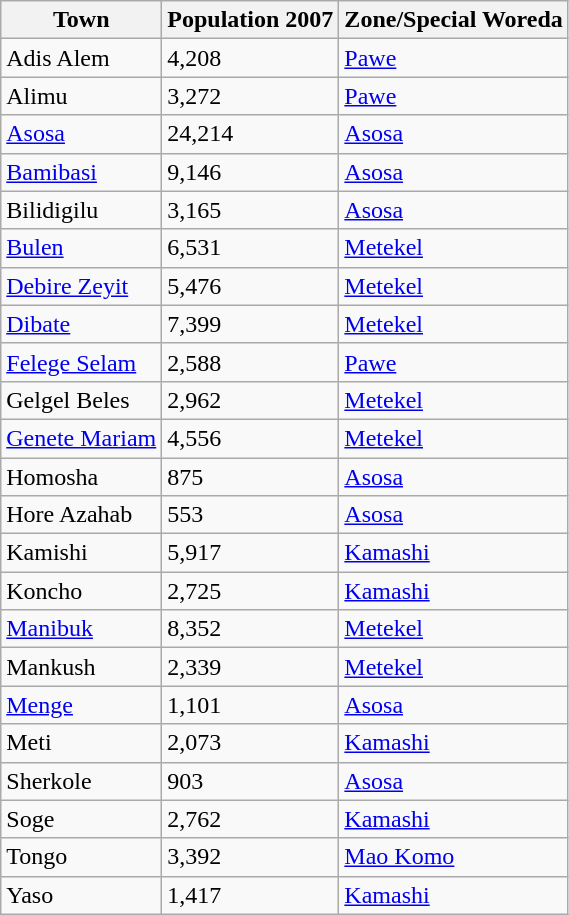<table class="wikitable sortable">
<tr>
<th>Town</th>
<th>Population 2007</th>
<th>Zone/Special Woreda</th>
</tr>
<tr>
<td>Adis Alem</td>
<td>4,208</td>
<td><a href='#'>Pawe</a></td>
</tr>
<tr>
<td>Alimu</td>
<td>3,272</td>
<td><a href='#'>Pawe</a></td>
</tr>
<tr>
<td><a href='#'>Asosa</a></td>
<td>24,214</td>
<td><a href='#'>Asosa</a></td>
</tr>
<tr>
<td><a href='#'>Bamibasi</a></td>
<td>9,146</td>
<td><a href='#'>Asosa</a></td>
</tr>
<tr>
<td>Bilidigilu</td>
<td>3,165</td>
<td><a href='#'>Asosa</a></td>
</tr>
<tr>
<td><a href='#'>Bulen</a></td>
<td>6,531</td>
<td><a href='#'>Metekel</a></td>
</tr>
<tr>
<td><a href='#'>Debire Zeyit</a></td>
<td>5,476</td>
<td><a href='#'>Metekel</a></td>
</tr>
<tr>
<td><a href='#'>Dibate</a></td>
<td>7,399</td>
<td><a href='#'>Metekel</a></td>
</tr>
<tr>
<td><a href='#'>Felege Selam</a></td>
<td>2,588</td>
<td><a href='#'>Pawe</a></td>
</tr>
<tr>
<td>Gelgel Beles</td>
<td>2,962</td>
<td><a href='#'>Metekel</a></td>
</tr>
<tr>
<td><a href='#'>Genete Mariam</a></td>
<td>4,556</td>
<td><a href='#'>Metekel</a></td>
</tr>
<tr>
<td>Homosha</td>
<td>875</td>
<td><a href='#'>Asosa</a></td>
</tr>
<tr>
<td>Hore Azahab</td>
<td>553</td>
<td><a href='#'>Asosa</a></td>
</tr>
<tr>
<td>Kamishi</td>
<td>5,917</td>
<td><a href='#'>Kamashi</a></td>
</tr>
<tr>
<td>Koncho</td>
<td>2,725</td>
<td><a href='#'>Kamashi</a></td>
</tr>
<tr>
<td><a href='#'>Manibuk</a></td>
<td>8,352</td>
<td><a href='#'>Metekel</a></td>
</tr>
<tr>
<td>Mankush</td>
<td>2,339</td>
<td><a href='#'>Metekel</a></td>
</tr>
<tr>
<td><a href='#'>Menge</a></td>
<td>1,101</td>
<td><a href='#'>Asosa</a></td>
</tr>
<tr>
<td>Meti</td>
<td>2,073</td>
<td><a href='#'>Kamashi</a></td>
</tr>
<tr>
<td>Sherkole</td>
<td>903</td>
<td><a href='#'>Asosa</a></td>
</tr>
<tr>
<td>Soge</td>
<td>2,762</td>
<td><a href='#'>Kamashi</a></td>
</tr>
<tr>
<td>Tongo</td>
<td>3,392</td>
<td><a href='#'>Mao Komo</a></td>
</tr>
<tr>
<td>Yaso</td>
<td>1,417</td>
<td><a href='#'>Kamashi</a></td>
</tr>
</table>
